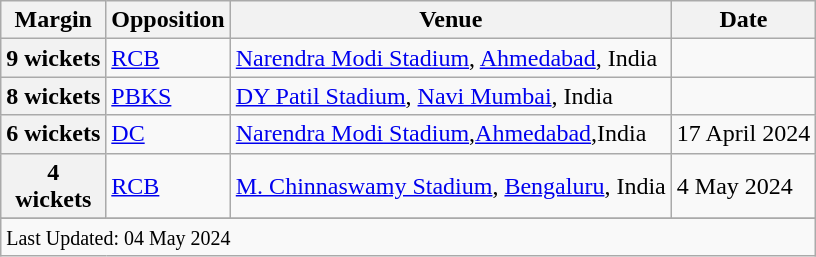<table class="wikitable">
<tr>
<th>Margin</th>
<th>Opposition</th>
<th>Venue</th>
<th>Date</th>
</tr>
<tr>
<th>9 wickets</th>
<td><a href='#'>RCB</a></td>
<td><a href='#'>Narendra Modi Stadium</a>, <a href='#'>Ahmedabad</a>, India</td>
<td></td>
</tr>
<tr>
<th>8 wickets</th>
<td><a href='#'>PBKS</a></td>
<td><a href='#'>DY Patil Stadium</a>, <a href='#'>Navi Mumbai</a>, India</td>
<td></td>
</tr>
<tr>
<th>6 wickets</th>
<td><a href='#'>DC</a></td>
<td><a href='#'>Narendra Modi Stadium</a>,<a href='#'>Ahmedabad</a>,India</td>
<td>17 April 2024</td>
</tr>
<tr>
<th>4<br>wickets</th>
<td><a href='#'>RCB</a></td>
<td><a href='#'>M. Chinnaswamy Stadium</a>, <a href='#'>Bengaluru</a>, India</td>
<td>4 May 2024</td>
</tr>
<tr>
</tr>
<tr class=sortbottom>
<td colspan=5><small>Last Updated: 04 May 2024</small></td>
</tr>
</table>
